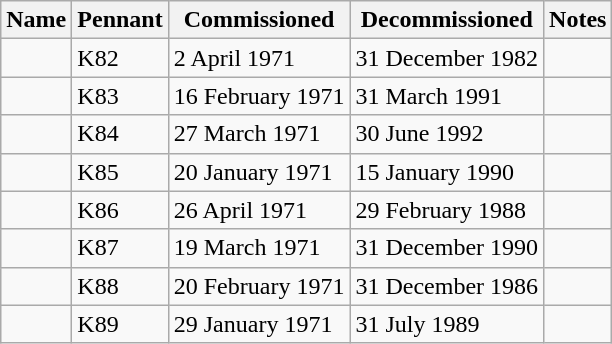<table class="wikitable">
<tr>
<th>Name</th>
<th>Pennant</th>
<th>Commissioned</th>
<th>Decommissioned</th>
<th>Notes</th>
</tr>
<tr>
<td></td>
<td>K82</td>
<td>2 April 1971</td>
<td>31 December 1982</td>
<td></td>
</tr>
<tr>
<td></td>
<td>K83</td>
<td>16 February 1971</td>
<td>31 March 1991</td>
<td></td>
</tr>
<tr>
<td></td>
<td>K84</td>
<td>27 March 1971</td>
<td>30 June 1992</td>
<td></td>
</tr>
<tr>
<td></td>
<td>K85</td>
<td>20 January 1971</td>
<td>15 January 1990</td>
<td></td>
</tr>
<tr>
<td></td>
<td>K86</td>
<td>26 April 1971</td>
<td>29 February 1988</td>
<td></td>
</tr>
<tr>
<td></td>
<td>K87</td>
<td>19 March 1971</td>
<td>31 December 1990</td>
<td></td>
</tr>
<tr>
<td></td>
<td>K88</td>
<td>20 February 1971</td>
<td>31 December 1986</td>
<td></td>
</tr>
<tr>
<td></td>
<td>K89</td>
<td>29 January 1971</td>
<td>31 July 1989</td>
<td></td>
</tr>
</table>
